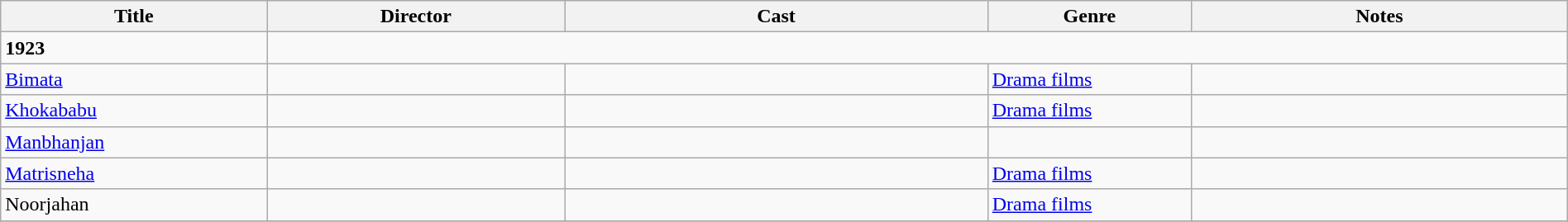<table class="wikitable" width= "100%">
<tr>
<th width=17%>Title</th>
<th width=19%>Director</th>
<th width=27%>Cast</th>
<th width=13%>Genre</th>
<th width=24%>Notes</th>
</tr>
<tr>
<td><strong>1923</strong></td>
</tr>
<tr>
<td><a href='#'>Bimata</a></td>
<td></td>
<td></td>
<td><a href='#'>Drama films</a></td>
<td></td>
</tr>
<tr>
<td><a href='#'>Khokababu</a></td>
<td></td>
<td></td>
<td><a href='#'>Drama films</a></td>
<td></td>
</tr>
<tr>
<td><a href='#'>Manbhanjan</a></td>
<td></td>
<td></td>
<td></td>
<td></td>
</tr>
<tr>
<td><a href='#'>Matrisneha</a></td>
<td></td>
<td></td>
<td><a href='#'>Drama films</a></td>
<td></td>
</tr>
<tr>
<td>Noorjahan</td>
<td></td>
<td></td>
<td><a href='#'>Drama films</a></td>
<td></td>
</tr>
<tr>
</tr>
</table>
